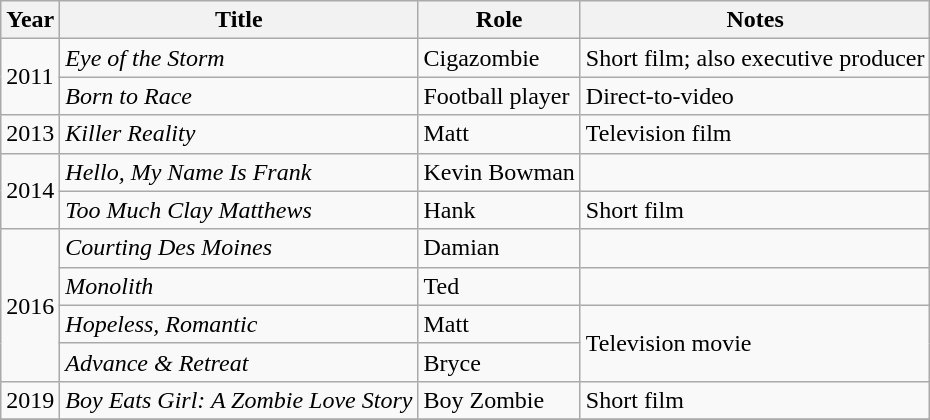<table class="wikitable sortable">
<tr>
<th>Year</th>
<th>Title</th>
<th>Role</th>
<th>Notes</th>
</tr>
<tr>
<td rowspan=2>2011</td>
<td><em>Eye of the Storm</em></td>
<td>Cigazombie</td>
<td>Short film; also executive producer</td>
</tr>
<tr>
<td><em>Born to Race</em></td>
<td>Football player</td>
<td>Direct-to-video</td>
</tr>
<tr>
<td>2013</td>
<td><em>Killer Reality</em></td>
<td>Matt</td>
<td>Television film</td>
</tr>
<tr>
<td rowspan=2>2014</td>
<td><em>Hello, My Name Is Frank</em></td>
<td>Kevin Bowman</td>
<td></td>
</tr>
<tr>
<td><em>Too Much Clay Matthews</em></td>
<td>Hank</td>
<td>Short film</td>
</tr>
<tr>
<td rowspan=4>2016</td>
<td><em>Courting Des Moines</em></td>
<td>Damian</td>
<td></td>
</tr>
<tr>
<td><em>Monolith</em></td>
<td>Ted</td>
<td></td>
</tr>
<tr>
<td><em>Hopeless, Romantic</em></td>
<td>Matt</td>
<td rowspan=2>Television movie</td>
</tr>
<tr>
<td><em>Advance & Retreat</em></td>
<td>Bryce</td>
</tr>
<tr>
<td>2019</td>
<td><em>Boy Eats Girl: A Zombie Love Story</em></td>
<td>Boy Zombie</td>
<td>Short film</td>
</tr>
<tr>
</tr>
</table>
